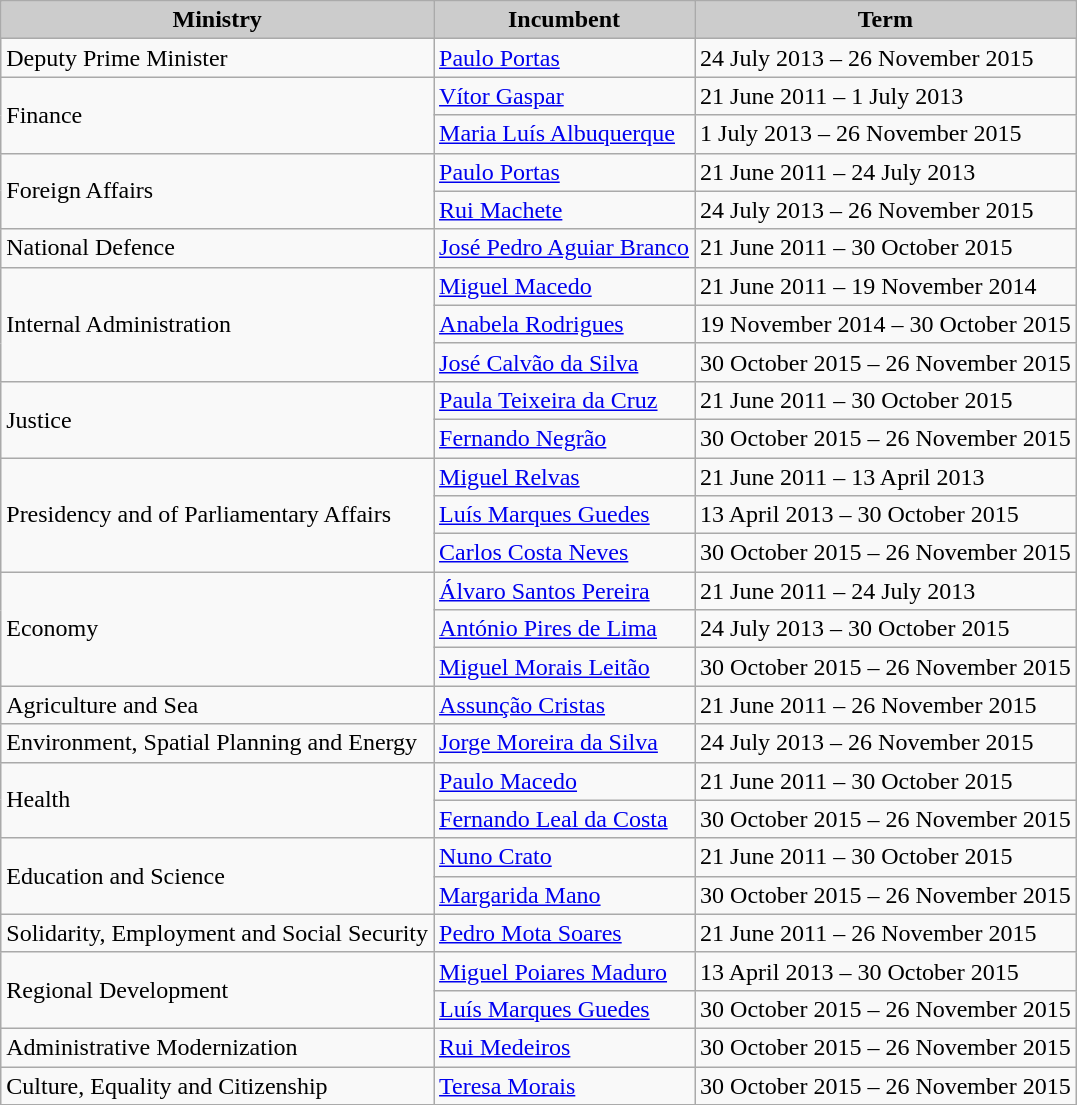<table class="wikitable">
<tr>
<th style="background:#ccc;">Ministry</th>
<th style="background:#ccc;">Incumbent</th>
<th style="background:#ccc;">Term</th>
</tr>
<tr>
<td rowspan="1">Deputy Prime Minister</td>
<td><a href='#'>Paulo Portas</a></td>
<td>24 July 2013 – 26 November 2015</td>
</tr>
<tr>
<td rowspan="2">Finance</td>
<td><a href='#'>Vítor Gaspar</a></td>
<td>21 June 2011 – 1 July 2013</td>
</tr>
<tr>
<td><a href='#'>Maria Luís Albuquerque</a></td>
<td>1 July 2013 – 26 November 2015</td>
</tr>
<tr>
<td rowspan="2">Foreign Affairs</td>
<td><a href='#'>Paulo Portas</a></td>
<td>21 June 2011 – 24 July 2013</td>
</tr>
<tr>
<td><a href='#'>Rui Machete</a></td>
<td>24 July 2013 – 26 November 2015</td>
</tr>
<tr>
<td rowspan="1">National Defence</td>
<td><a href='#'>José Pedro Aguiar Branco</a></td>
<td>21 June 2011 – 30 October 2015</td>
</tr>
<tr>
<td rowspan="3">Internal Administration</td>
<td><a href='#'>Miguel Macedo</a></td>
<td>21 June 2011 – 19 November 2014</td>
</tr>
<tr>
<td><a href='#'>Anabela Rodrigues</a></td>
<td>19 November 2014 – 30 October 2015</td>
</tr>
<tr>
<td><a href='#'>José Calvão da Silva</a></td>
<td>30 October 2015 – 26 November 2015</td>
</tr>
<tr>
<td rowspan="2">Justice</td>
<td><a href='#'>Paula Teixeira da Cruz</a></td>
<td>21 June 2011 – 30 October 2015</td>
</tr>
<tr>
<td><a href='#'>Fernando Negrão</a></td>
<td>30 October 2015 – 26 November 2015</td>
</tr>
<tr>
<td rowspan="3">Presidency and of Parliamentary Affairs</td>
<td><a href='#'>Miguel Relvas</a></td>
<td>21 June 2011 – 13 April 2013</td>
</tr>
<tr>
<td><a href='#'>Luís Marques Guedes</a></td>
<td>13 April 2013 – 30 October 2015</td>
</tr>
<tr>
<td><a href='#'>Carlos Costa Neves</a></td>
<td>30 October 2015 – 26 November 2015</td>
</tr>
<tr>
<td rowspan="3">Economy</td>
<td><a href='#'>Álvaro Santos Pereira</a></td>
<td>21 June 2011 – 24 July 2013</td>
</tr>
<tr>
<td><a href='#'>António Pires de Lima</a></td>
<td>24 July 2013 – 30 October 2015</td>
</tr>
<tr>
<td><a href='#'>Miguel Morais Leitão</a></td>
<td>30 October 2015 – 26 November 2015</td>
</tr>
<tr>
<td rowspan="1">Agriculture and Sea</td>
<td><a href='#'>Assunção Cristas</a></td>
<td>21 June 2011 – 26 November 2015</td>
</tr>
<tr>
<td rowspan="1">Environment, Spatial Planning and Energy</td>
<td><a href='#'>Jorge Moreira da Silva</a></td>
<td>24 July 2013 – 26 November 2015</td>
</tr>
<tr>
<td rowspan="2">Health</td>
<td><a href='#'>Paulo Macedo</a></td>
<td>21 June 2011 – 30 October 2015</td>
</tr>
<tr>
<td><a href='#'>Fernando Leal da Costa</a></td>
<td>30 October 2015 – 26 November 2015</td>
</tr>
<tr>
<td rowspan="2">Education and Science</td>
<td><a href='#'>Nuno Crato</a></td>
<td>21 June 2011 – 30 October 2015</td>
</tr>
<tr>
<td><a href='#'>Margarida Mano</a></td>
<td>30 October 2015 – 26 November 2015</td>
</tr>
<tr>
<td rowspan="1">Solidarity, Employment and Social Security</td>
<td><a href='#'>Pedro Mota Soares</a></td>
<td>21 June 2011 – 26 November 2015</td>
</tr>
<tr>
<td rowspan="2">Regional Development</td>
<td><a href='#'>Miguel Poiares Maduro</a></td>
<td>13 April 2013 – 30 October 2015</td>
</tr>
<tr>
<td><a href='#'>Luís Marques Guedes</a></td>
<td>30 October 2015 – 26 November 2015</td>
</tr>
<tr>
<td rowspan="1">Administrative Modernization</td>
<td><a href='#'>Rui Medeiros</a></td>
<td>30 October 2015 – 26 November 2015</td>
</tr>
<tr>
<td rowspan="1">Culture, Equality and Citizenship</td>
<td><a href='#'>Teresa Morais</a></td>
<td>30 October 2015 – 26 November 2015</td>
</tr>
<tr>
</tr>
</table>
